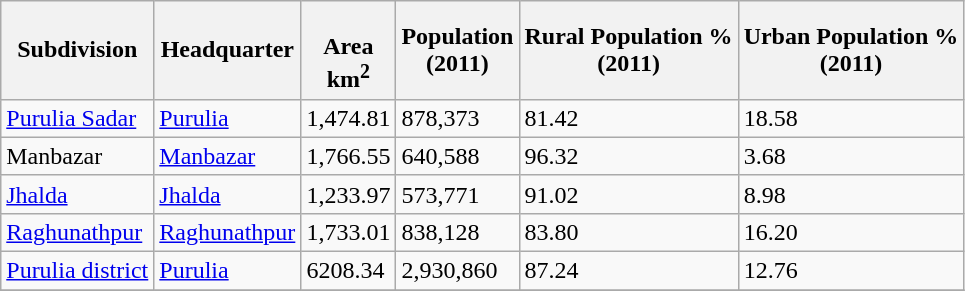<table class="wikitable sortable">
<tr>
<th>Subdivision</th>
<th>Headquarter</th>
<th><br>Area<br>km<sup>2</sup></th>
<th>Population<br>(2011)</th>
<th>Rural Population %<br>(2011)</th>
<th>Urban Population % <br>(2011)</th>
</tr>
<tr>
<td><a href='#'>Purulia Sadar</a></td>
<td><a href='#'>Purulia</a></td>
<td>1,474.81</td>
<td>878,373</td>
<td>81.42</td>
<td>18.58</td>
</tr>
<tr>
<td>Manbazar</td>
<td><a href='#'>Manbazar</a></td>
<td>1,766.55</td>
<td>640,588</td>
<td>96.32</td>
<td>3.68</td>
</tr>
<tr>
<td><a href='#'>Jhalda</a></td>
<td><a href='#'>Jhalda</a></td>
<td>1,233.97</td>
<td>573,771</td>
<td>91.02</td>
<td>8.98</td>
</tr>
<tr>
<td><a href='#'>Raghunathpur</a></td>
<td><a href='#'>Raghunathpur</a></td>
<td>1,733.01</td>
<td>838,128</td>
<td>83.80</td>
<td>16.20</td>
</tr>
<tr>
<td><a href='#'>Purulia district</a></td>
<td><a href='#'>Purulia</a></td>
<td>6208.34</td>
<td>2,930,860</td>
<td>87.24</td>
<td>12.76</td>
</tr>
<tr>
</tr>
</table>
